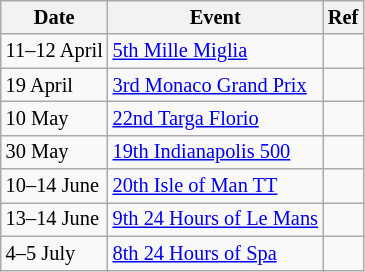<table class="wikitable" style="font-size: 85%">
<tr>
<th>Date</th>
<th>Event</th>
<th>Ref</th>
</tr>
<tr>
<td>11–12 April</td>
<td><a href='#'>5th Mille Miglia</a></td>
<td></td>
</tr>
<tr>
<td>19 April</td>
<td><a href='#'>3rd Monaco Grand Prix</a></td>
<td></td>
</tr>
<tr>
<td>10 May</td>
<td><a href='#'>22nd Targa Florio</a></td>
<td></td>
</tr>
<tr>
<td>30 May</td>
<td><a href='#'>19th Indianapolis 500</a></td>
<td></td>
</tr>
<tr>
<td>10–14 June</td>
<td><a href='#'>20th Isle of Man TT</a></td>
<td></td>
</tr>
<tr>
<td>13–14 June</td>
<td><a href='#'>9th 24 Hours of Le Mans</a></td>
<td></td>
</tr>
<tr>
<td>4–5 July</td>
<td><a href='#'>8th 24 Hours of Spa</a></td>
<td></td>
</tr>
</table>
